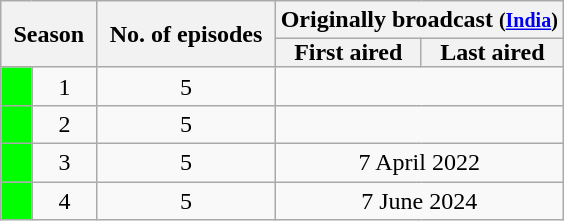<table class="wikitable" style="text-align:center">
<tr>
<th style="padding: 0 8px" colspan="2" rowspan="2">Season</th>
<th style="padding: 0 8px" rowspan="2">No. of episodes</th>
<th colspan="2">Originally broadcast <small>(<a href='#'>India</a>)</small></th>
</tr>
<tr>
<th style="padding: 0 8px">First aired</th>
<th style="padding: 0 8px">Last aired</th>
</tr>
<tr>
<td style="background:#00FF00"></td>
<td align="center">1</td>
<td align="center">5</td>
<td colspan="2" align="center"></td>
</tr>
<tr>
<td style="background:#00FF00"></td>
<td align="center">2</td>
<td align="center">5</td>
<td colspan="2" align="center"></td>
</tr>
<tr>
<td style="background:#00FF00"></td>
<td align="center">3</td>
<td align="center">5</td>
<td colspan="2" align="center">7 April 2022</td>
</tr>
<tr>
<td style="background:#00FF00"></td>
<td align="center">4</td>
<td align="center">5</td>
<td colspan="2" align="center">7 June 2024</td>
</tr>
</table>
